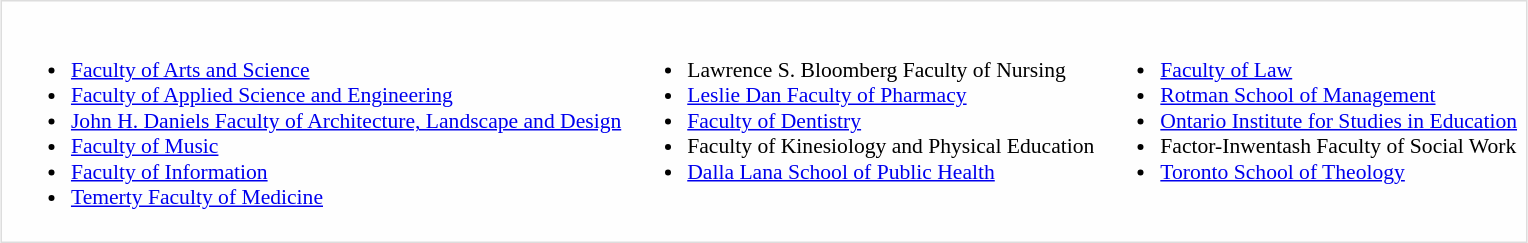<table style="border:1px solid #ddd; background:#fefefe; padding:3px; margin:0; margin:auto;">
<tr style="vertical-align:top; font-size:90%;">
<td><br><ul><li><a href='#'>Faculty of Arts and Science</a></li><li><a href='#'>Faculty of Applied Science and Engineering</a></li><li><a href='#'>John H. Daniels Faculty of Architecture, Landscape and Design</a></li><li><a href='#'>Faculty of Music</a></li><li><a href='#'>Faculty of Information</a></li><li><a href='#'>Temerty Faculty of Medicine</a></li></ul></td>
<td><br><ul><li>Lawrence S. Bloomberg Faculty of Nursing</li><li><a href='#'>Leslie Dan Faculty of Pharmacy</a></li><li><a href='#'>Faculty of Dentistry</a></li><li>Faculty of Kinesiology and Physical Education</li><li><a href='#'>Dalla Lana School of Public Health</a></li></ul></td>
<td><br><ul><li><a href='#'>Faculty of Law</a></li><li><a href='#'>Rotman School of Management</a></li><li><a href='#'>Ontario Institute for Studies in Education</a></li><li>Factor-Inwentash Faculty of Social Work</li><li><a href='#'>Toronto School of Theology</a></li></ul></td>
</tr>
</table>
